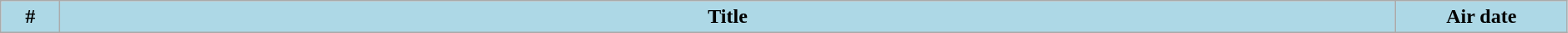<table class="wikitable plainrowheaders" style="width:99%; background:#fff;">
<tr>
<th style="background:#add8e6; width:40px;">#</th>
<th style="background: #add8e6;">Title</th>
<th style="background:#add8e6; width:130px;">Air date<br>



</th>
</tr>
</table>
